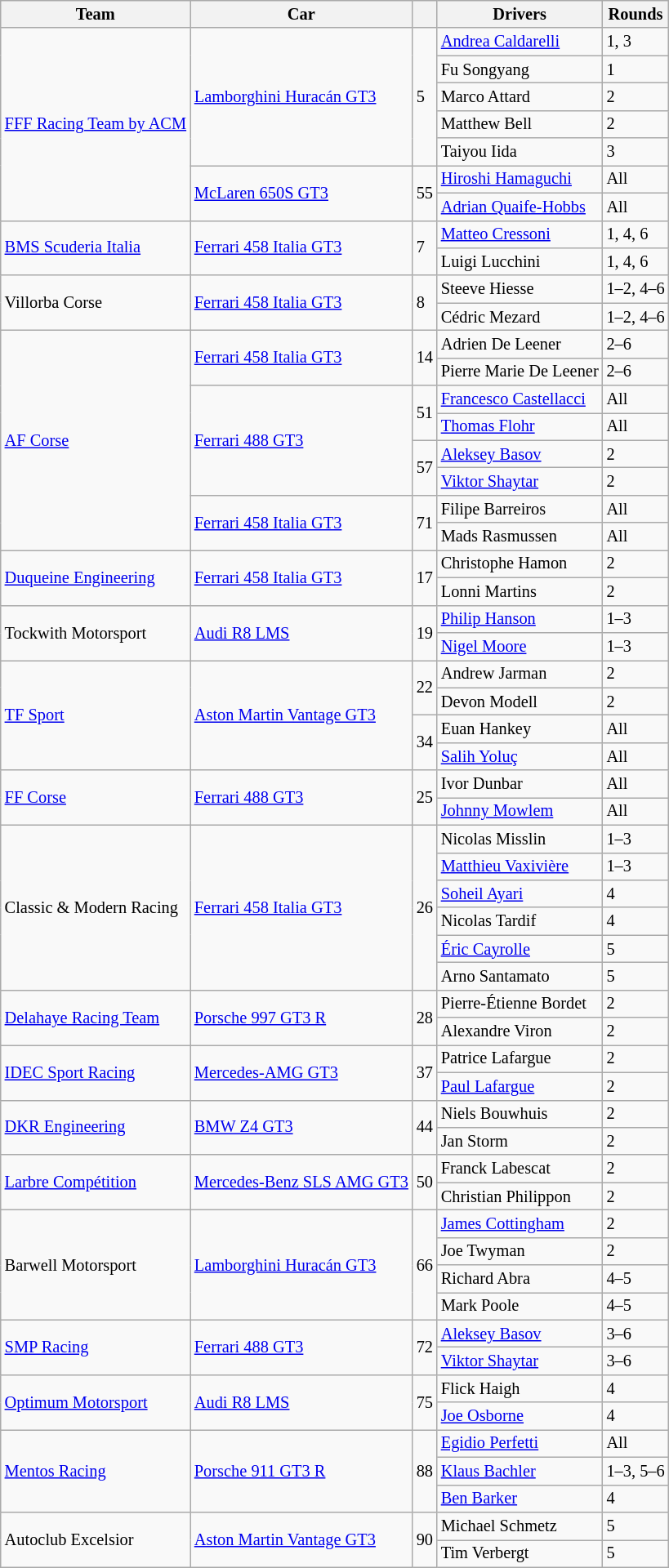<table class="wikitable" style="font-size: 85%;">
<tr>
<th>Team</th>
<th>Car</th>
<th></th>
<th>Drivers</th>
<th>Rounds</th>
</tr>
<tr>
<td rowspan=7> <a href='#'>FFF Racing Team by ACM</a></td>
<td rowspan=5><a href='#'>Lamborghini Huracán GT3</a></td>
<td rowspan=5>5</td>
<td> <a href='#'>Andrea Caldarelli</a></td>
<td>1, 3</td>
</tr>
<tr>
<td> Fu Songyang</td>
<td>1</td>
</tr>
<tr>
<td> Marco Attard</td>
<td>2</td>
</tr>
<tr>
<td> Matthew Bell</td>
<td>2</td>
</tr>
<tr>
<td> Taiyou Iida</td>
<td>3</td>
</tr>
<tr>
<td rowspan=2><a href='#'>McLaren 650S GT3</a></td>
<td rowspan=2>55</td>
<td> <a href='#'>Hiroshi Hamaguchi</a></td>
<td>All</td>
</tr>
<tr>
<td> <a href='#'>Adrian Quaife-Hobbs</a></td>
<td>All</td>
</tr>
<tr>
<td rowspan=2> <a href='#'>BMS Scuderia Italia</a></td>
<td rowspan=2><a href='#'>Ferrari 458 Italia GT3</a></td>
<td rowspan=2>7</td>
<td> <a href='#'>Matteo Cressoni</a></td>
<td>1, 4, 6</td>
</tr>
<tr>
<td> Luigi Lucchini</td>
<td>1, 4, 6</td>
</tr>
<tr>
<td rowspan=2> Villorba Corse</td>
<td rowspan=2><a href='#'>Ferrari 458 Italia GT3</a></td>
<td rowspan=2>8</td>
<td> Steeve Hiesse</td>
<td>1–2, 4–6</td>
</tr>
<tr>
<td> Cédric Mezard</td>
<td>1–2, 4–6</td>
</tr>
<tr>
<td rowspan=8> <a href='#'>AF Corse</a></td>
<td rowspan=2><a href='#'>Ferrari 458 Italia GT3</a></td>
<td rowspan=2>14</td>
<td> Adrien De Leener</td>
<td>2–6</td>
</tr>
<tr>
<td> Pierre Marie De Leener</td>
<td>2–6</td>
</tr>
<tr>
<td rowspan=4><a href='#'>Ferrari 488 GT3</a></td>
<td rowspan=2>51</td>
<td> <a href='#'>Francesco Castellacci</a></td>
<td>All</td>
</tr>
<tr>
<td> <a href='#'>Thomas Flohr</a></td>
<td>All</td>
</tr>
<tr>
<td rowspan=2>57</td>
<td> <a href='#'>Aleksey Basov</a></td>
<td>2</td>
</tr>
<tr>
<td> <a href='#'>Viktor Shaytar</a></td>
<td>2</td>
</tr>
<tr>
<td rowspan=2><a href='#'>Ferrari 458 Italia GT3</a></td>
<td rowspan=2>71</td>
<td> Filipe Barreiros</td>
<td>All</td>
</tr>
<tr>
<td> Mads Rasmussen</td>
<td>All</td>
</tr>
<tr>
<td rowspan=2> <a href='#'>Duqueine Engineering</a></td>
<td rowspan=2><a href='#'>Ferrari 458 Italia GT3</a></td>
<td rowspan=2>17</td>
<td> Christophe Hamon</td>
<td>2</td>
</tr>
<tr>
<td> Lonni Martins</td>
<td>2</td>
</tr>
<tr>
<td rowspan=2> Tockwith Motorsport</td>
<td rowspan=2><a href='#'>Audi R8 LMS</a></td>
<td rowspan=2>19</td>
<td> <a href='#'>Philip Hanson</a></td>
<td>1–3</td>
</tr>
<tr>
<td> <a href='#'>Nigel Moore</a></td>
<td>1–3</td>
</tr>
<tr>
<td rowspan=4> <a href='#'>TF Sport</a></td>
<td rowspan=4><a href='#'>Aston Martin Vantage GT3</a></td>
<td rowspan=2>22</td>
<td> Andrew Jarman</td>
<td>2</td>
</tr>
<tr>
<td> Devon Modell</td>
<td>2</td>
</tr>
<tr>
<td rowspan=2>34</td>
<td> Euan Hankey</td>
<td>All</td>
</tr>
<tr>
<td> <a href='#'>Salih Yoluç</a></td>
<td>All</td>
</tr>
<tr>
<td rowspan=2> <a href='#'>FF Corse</a></td>
<td rowspan=2><a href='#'>Ferrari 488 GT3</a></td>
<td rowspan=2>25</td>
<td> Ivor Dunbar</td>
<td>All</td>
</tr>
<tr>
<td> <a href='#'>Johnny Mowlem</a></td>
<td>All</td>
</tr>
<tr>
<td rowspan=6> Classic & Modern Racing</td>
<td rowspan=6><a href='#'>Ferrari 458 Italia GT3</a></td>
<td rowspan=6>26</td>
<td> Nicolas Misslin</td>
<td>1–3</td>
</tr>
<tr>
<td> <a href='#'>Matthieu Vaxivière</a></td>
<td>1–3</td>
</tr>
<tr>
<td> <a href='#'>Soheil Ayari</a></td>
<td>4</td>
</tr>
<tr>
<td> Nicolas Tardif</td>
<td>4</td>
</tr>
<tr>
<td> <a href='#'>Éric Cayrolle</a></td>
<td>5</td>
</tr>
<tr>
<td> Arno Santamato</td>
<td>5</td>
</tr>
<tr>
<td rowspan=2> <a href='#'>Delahaye Racing Team</a></td>
<td rowspan=2><a href='#'>Porsche 997 GT3 R</a></td>
<td rowspan=2>28</td>
<td> Pierre-Étienne Bordet</td>
<td>2</td>
</tr>
<tr>
<td> Alexandre Viron</td>
<td>2</td>
</tr>
<tr>
<td rowspan=2> <a href='#'>IDEC Sport Racing</a></td>
<td rowspan=2><a href='#'>Mercedes-AMG GT3</a></td>
<td rowspan=2>37</td>
<td> Patrice Lafargue</td>
<td>2</td>
</tr>
<tr>
<td> <a href='#'>Paul Lafargue</a></td>
<td>2</td>
</tr>
<tr>
<td rowspan=2> <a href='#'>DKR Engineering</a></td>
<td rowspan=2><a href='#'>BMW Z4 GT3</a></td>
<td rowspan=2>44</td>
<td> Niels Bouwhuis</td>
<td>2</td>
</tr>
<tr>
<td> Jan Storm</td>
<td>2</td>
</tr>
<tr>
<td rowspan=2> <a href='#'>Larbre Compétition</a></td>
<td rowspan=2><a href='#'>Mercedes-Benz SLS AMG GT3</a></td>
<td rowspan=2>50</td>
<td> Franck Labescat</td>
<td>2</td>
</tr>
<tr>
<td> Christian Philippon</td>
<td>2</td>
</tr>
<tr>
<td rowspan=4> Barwell Motorsport</td>
<td rowspan=4><a href='#'>Lamborghini Huracán GT3</a></td>
<td rowspan=4>66</td>
<td> <a href='#'>James Cottingham</a></td>
<td>2</td>
</tr>
<tr>
<td> Joe Twyman</td>
<td>2</td>
</tr>
<tr>
<td> Richard Abra</td>
<td>4–5</td>
</tr>
<tr>
<td> Mark Poole</td>
<td>4–5</td>
</tr>
<tr>
<td rowspan=2> <a href='#'>SMP Racing</a></td>
<td rowspan=2><a href='#'>Ferrari 488 GT3</a></td>
<td rowspan=2>72</td>
<td> <a href='#'>Aleksey Basov</a></td>
<td>3–6</td>
</tr>
<tr>
<td> <a href='#'>Viktor Shaytar</a></td>
<td>3–6</td>
</tr>
<tr>
<td rowspan=2> <a href='#'>Optimum Motorsport</a></td>
<td rowspan=2><a href='#'>Audi R8 LMS</a></td>
<td rowspan=2>75</td>
<td> Flick Haigh</td>
<td>4</td>
</tr>
<tr>
<td> <a href='#'>Joe Osborne</a></td>
<td>4</td>
</tr>
<tr>
<td rowspan=3> <a href='#'>Mentos Racing</a></td>
<td rowspan=3><a href='#'>Porsche 911 GT3 R</a></td>
<td rowspan=3>88</td>
<td> <a href='#'>Egidio Perfetti</a></td>
<td>All</td>
</tr>
<tr>
<td> <a href='#'>Klaus Bachler</a></td>
<td>1–3, 5–6</td>
</tr>
<tr>
<td> <a href='#'>Ben Barker</a></td>
<td>4</td>
</tr>
<tr>
<td rowspan=2> Autoclub Excelsior</td>
<td rowspan=2><a href='#'>Aston Martin Vantage GT3</a></td>
<td rowspan=2>90</td>
<td> Michael Schmetz</td>
<td>5</td>
</tr>
<tr>
<td> Tim Verbergt</td>
<td>5</td>
</tr>
</table>
